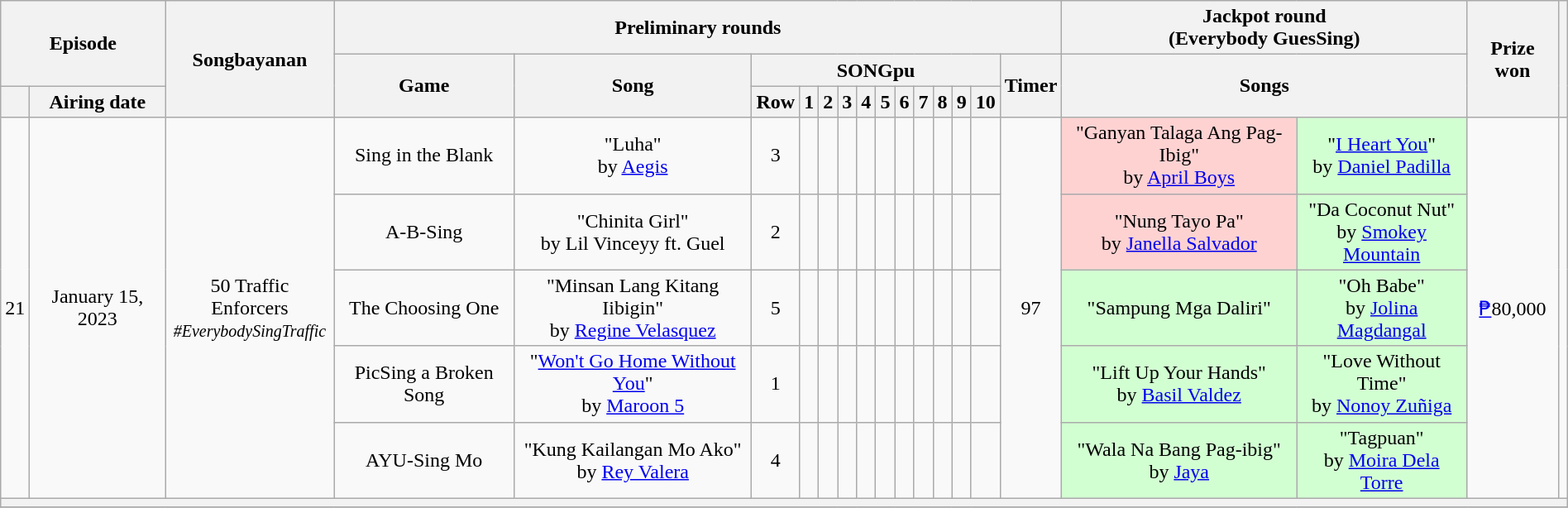<table class="wikitable mw-collapsible mw-collapsed" style="text-align:center; width:100%">
<tr>
<th colspan=2 rowspan=2>Episode</th>
<th rowspan=3>Songbayanan</th>
<th colspan=14>Preliminary rounds</th>
<th colspan=2>Jackpot round<br>(Everybody GuesSing)</th>
<th rowspan=3>Prize won</th>
<th rowspan=3></th>
</tr>
<tr>
<th rowspan=2>Game</th>
<th rowspan=2>Song</th>
<th colspan=11>SONGpu</th>
<th rowspan=2>Timer</th>
<th colspan=2 rowspan=2>Songs</th>
</tr>
<tr>
<th></th>
<th>Airing date</th>
<th>Row</th>
<th>1</th>
<th>2</th>
<th>3</th>
<th>4</th>
<th>5</th>
<th>6</th>
<th>7</th>
<th>8</th>
<th>9</th>
<th>10</th>
</tr>
<tr>
<td rowspan=5>21</td>
<td rowspan=5>January 15, 2023</td>
<td rowspan=5>50 Traffic Enforcers<br><small><em>#EverybodySingTraffic</em></small></td>
<td>Sing in the Blank</td>
<td>"Luha"<br>by <a href='#'>Aegis</a></td>
<td>3</td>
<td></td>
<td></td>
<td></td>
<td></td>
<td></td>
<td></td>
<td></td>
<td></td>
<td></td>
<td></td>
<td rowspan=5>97 </td>
<td bgcolor=FFD2D2>"Ganyan Talaga Ang Pag-Ibig"<br>by <a href='#'>April Boys</a></td>
<td bgcolor=D2FFD2>"<a href='#'>I Heart You</a>"<br>by <a href='#'>Daniel Padilla</a></td>
<td rowspan=5><a href='#'>₱</a>80,000</td>
<td rowspan=5></td>
</tr>
<tr>
<td>A-B-Sing</td>
<td>"Chinita Girl"<br>by Lil Vinceyy ft. Guel</td>
<td>2</td>
<td></td>
<td></td>
<td></td>
<td></td>
<td></td>
<td></td>
<td></td>
<td></td>
<td></td>
<td></td>
<td bgcolor=FFD2D2>"Nung Tayo Pa"<br>by <a href='#'>Janella Salvador</a></td>
<td bgcolor=D2FFD2>"Da Coconut Nut"<br>by <a href='#'>Smokey Mountain</a></td>
</tr>
<tr>
<td>The Choosing One</td>
<td>"Minsan Lang Kitang Iibigin"<br>by <a href='#'>Regine Velasquez</a></td>
<td>5</td>
<td></td>
<td></td>
<td></td>
<td></td>
<td></td>
<td></td>
<td></td>
<td></td>
<td></td>
<td></td>
<td bgcolor=D2FFD2>"Sampung Mga Daliri"</td>
<td bgcolor=D2FFD2>"Oh Babe"<br>by <a href='#'>Jolina Magdangal</a></td>
</tr>
<tr>
<td>PicSing a Broken Song</td>
<td>"<a href='#'>Won't Go Home Without You</a>"<br>by <a href='#'>Maroon 5</a></td>
<td>1</td>
<td></td>
<td></td>
<td></td>
<td></td>
<td></td>
<td></td>
<td></td>
<td></td>
<td></td>
<td></td>
<td bgcolor=D2FFD2>"Lift Up Your Hands"<br>by <a href='#'>Basil Valdez</a></td>
<td bgcolor=D2FFD2>"Love Without Time"<br>by <a href='#'>Nonoy Zuñiga</a></td>
</tr>
<tr>
<td>AYU-Sing Mo</td>
<td>"Kung Kailangan Mo Ako"<br>by <a href='#'>Rey Valera</a></td>
<td>4</td>
<td></td>
<td></td>
<td></td>
<td></td>
<td></td>
<td></td>
<td></td>
<td></td>
<td></td>
<td></td>
<td bgcolor=D2FFD2>"Wala Na Bang Pag-ibig"<br>by <a href='#'>Jaya</a></td>
<td bgcolor=D2FFD2>"Tagpuan"<br>by <a href='#'>Moira Dela Torre</a></td>
</tr>
<tr>
<th colspan=21 bgcolor=555></th>
</tr>
<tr>
</tr>
</table>
